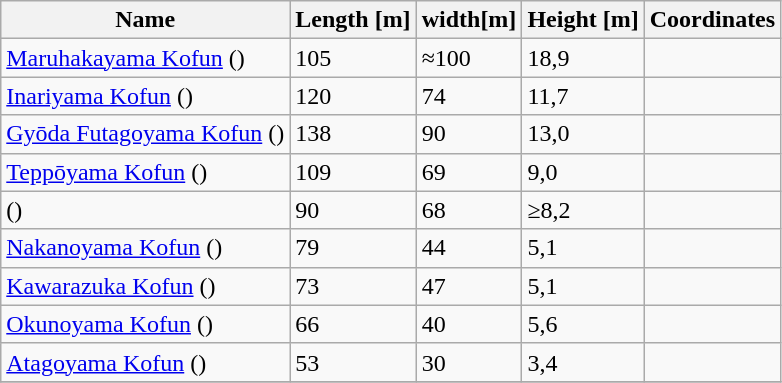<table class="wikitable sortable">
<tr>
<th>Name</th>
<th>Length [m]</th>
<th>width[m]</th>
<th>Height [m]</th>
<th>Coordinates</th>
</tr>
<tr>
<td><a href='#'>Maruhakayama Kofun</a> ()</td>
<td>105</td>
<td data-sort-value="100">≈100</td>
<td>18,9</td>
<td></td>
</tr>
<tr>
<td><a href='#'>Inariyama Kofun</a> ()</td>
<td>120</td>
<td>74</td>
<td>11,7</td>
<td></td>
</tr>
<tr>
<td><a href='#'>Gyōda Futagoyama Kofun</a> ()</td>
<td>138</td>
<td>90</td>
<td>13,0</td>
<td></td>
</tr>
<tr>
<td><a href='#'>Teppōyama Kofun</a> ()</td>
<td>109</td>
<td>69</td>
<td>9,0</td>
<td></td>
</tr>
<tr>
<td> ()</td>
<td>90</td>
<td>68</td>
<td data-sort-value="08,2">≥8,2</td>
<td></td>
</tr>
<tr>
<td><a href='#'>Nakanoyama Kofun</a> ()</td>
<td>79</td>
<td>44</td>
<td>5,1</td>
<td></td>
</tr>
<tr>
<td><a href='#'>Kawarazuka Kofun</a> ()</td>
<td>73</td>
<td>47</td>
<td>5,1</td>
<td></td>
</tr>
<tr>
<td><a href='#'>Okunoyama Kofun</a> ()</td>
<td>66</td>
<td>40</td>
<td>5,6</td>
<td></td>
</tr>
<tr>
<td><a href='#'>Atagoyama Kofun</a> ()</td>
<td>53</td>
<td>30</td>
<td>3,4</td>
<td></td>
</tr>
<tr>
</tr>
</table>
